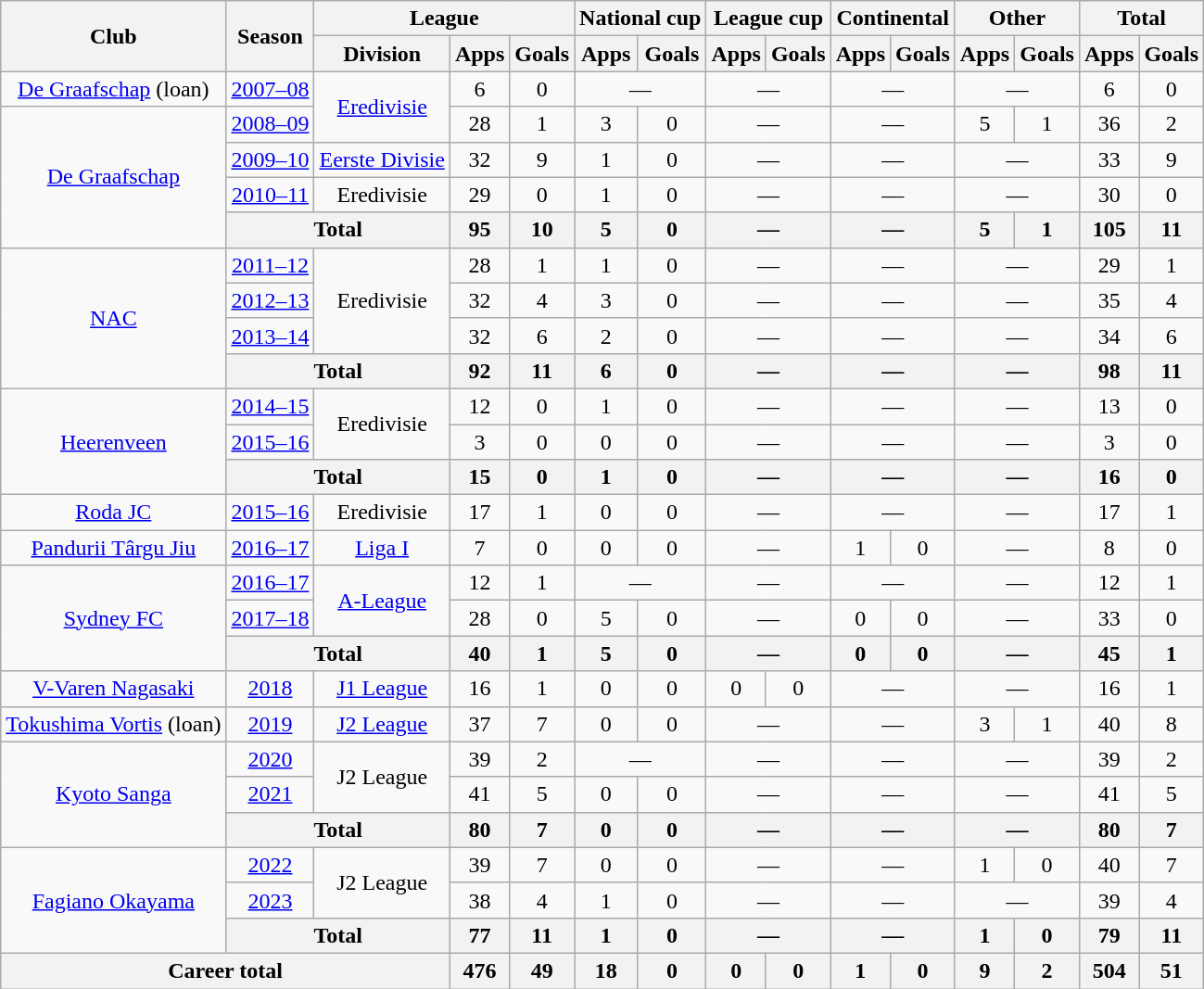<table class="wikitable" style="text-align:center">
<tr>
<th rowspan="2">Club</th>
<th rowspan="2">Season</th>
<th colspan="3">League</th>
<th colspan="2">National cup</th>
<th colspan="2">League cup</th>
<th colspan="2">Continental</th>
<th colspan="2">Other</th>
<th colspan="2">Total</th>
</tr>
<tr>
<th>Division</th>
<th>Apps</th>
<th>Goals</th>
<th>Apps</th>
<th>Goals</th>
<th>Apps</th>
<th>Goals</th>
<th>Apps</th>
<th>Goals</th>
<th>Apps</th>
<th>Goals</th>
<th>Apps</th>
<th>Goals</th>
</tr>
<tr>
<td><a href='#'>De Graafschap</a> (loan)</td>
<td><a href='#'>2007–08</a></td>
<td rowspan="2"><a href='#'>Eredivisie</a></td>
<td>6</td>
<td>0</td>
<td colspan="2">—</td>
<td colspan="2">—</td>
<td colspan="2">—</td>
<td colspan="2">—</td>
<td>6</td>
<td>0</td>
</tr>
<tr>
<td rowspan="4"><a href='#'>De Graafschap</a></td>
<td><a href='#'>2008–09</a></td>
<td>28</td>
<td>1</td>
<td>3</td>
<td>0</td>
<td colspan="2">—</td>
<td colspan="2">—</td>
<td>5</td>
<td>1</td>
<td>36</td>
<td>2</td>
</tr>
<tr>
<td><a href='#'>2009–10</a></td>
<td><a href='#'>Eerste Divisie</a></td>
<td>32</td>
<td>9</td>
<td>1</td>
<td>0</td>
<td colspan="2">—</td>
<td colspan="2">—</td>
<td colspan="2">—</td>
<td>33</td>
<td>9</td>
</tr>
<tr>
<td><a href='#'>2010–11</a></td>
<td>Eredivisie</td>
<td>29</td>
<td>0</td>
<td>1</td>
<td>0</td>
<td colspan="2">—</td>
<td colspan="2">—</td>
<td colspan="2">—</td>
<td>30</td>
<td>0</td>
</tr>
<tr>
<th colspan="2">Total</th>
<th>95</th>
<th>10</th>
<th>5</th>
<th>0</th>
<th colspan="2">—</th>
<th colspan="2">—</th>
<th>5</th>
<th>1</th>
<th>105</th>
<th>11</th>
</tr>
<tr>
<td rowspan="4"><a href='#'>NAC</a></td>
<td><a href='#'>2011–12</a></td>
<td rowspan="3">Eredivisie</td>
<td>28</td>
<td>1</td>
<td>1</td>
<td>0</td>
<td colspan="2">—</td>
<td colspan="2">—</td>
<td colspan="2">—</td>
<td>29</td>
<td>1</td>
</tr>
<tr>
<td><a href='#'>2012–13</a></td>
<td>32</td>
<td>4</td>
<td>3</td>
<td>0</td>
<td colspan="2">—</td>
<td colspan="2">—</td>
<td colspan="2">—</td>
<td>35</td>
<td>4</td>
</tr>
<tr>
<td><a href='#'>2013–14</a></td>
<td>32</td>
<td>6</td>
<td>2</td>
<td>0</td>
<td colspan="2">—</td>
<td colspan="2">—</td>
<td colspan="2">—</td>
<td>34</td>
<td>6</td>
</tr>
<tr>
<th colspan="2">Total</th>
<th>92</th>
<th>11</th>
<th>6</th>
<th>0</th>
<th colspan="2">—</th>
<th colspan="2">—</th>
<th colspan="2">—</th>
<th>98</th>
<th>11</th>
</tr>
<tr>
<td rowspan="3"><a href='#'>Heerenveen</a></td>
<td><a href='#'>2014–15</a></td>
<td rowspan="2">Eredivisie</td>
<td>12</td>
<td>0</td>
<td>1</td>
<td>0</td>
<td colspan="2">—</td>
<td colspan="2">—</td>
<td colspan="2">—</td>
<td>13</td>
<td>0</td>
</tr>
<tr>
<td><a href='#'>2015–16</a></td>
<td>3</td>
<td>0</td>
<td>0</td>
<td>0</td>
<td colspan="2">—</td>
<td colspan="2">—</td>
<td colspan="2">—</td>
<td>3</td>
<td>0</td>
</tr>
<tr>
<th colspan="2">Total</th>
<th>15</th>
<th>0</th>
<th>1</th>
<th>0</th>
<th colspan="2">—</th>
<th colspan="2">—</th>
<th colspan="2">—</th>
<th>16</th>
<th>0</th>
</tr>
<tr>
<td><a href='#'>Roda JC</a></td>
<td><a href='#'>2015–16</a></td>
<td>Eredivisie</td>
<td>17</td>
<td>1</td>
<td>0</td>
<td>0</td>
<td colspan="2">—</td>
<td colspan="2">—</td>
<td colspan="2">—</td>
<td>17</td>
<td>1</td>
</tr>
<tr>
<td><a href='#'>Pandurii Târgu Jiu</a></td>
<td><a href='#'>2016–17</a></td>
<td><a href='#'>Liga I</a></td>
<td>7</td>
<td>0</td>
<td>0</td>
<td>0</td>
<td colspan="2">—</td>
<td>1</td>
<td>0</td>
<td colspan="2">—</td>
<td>8</td>
<td>0</td>
</tr>
<tr>
<td rowspan="3"><a href='#'>Sydney FC</a></td>
<td><a href='#'>2016–17</a></td>
<td rowspan="2"><a href='#'>A-League</a></td>
<td>12</td>
<td>1</td>
<td colspan="2">—</td>
<td colspan="2">—</td>
<td colspan="2">—</td>
<td colspan="2">—</td>
<td>12</td>
<td>1</td>
</tr>
<tr>
<td><a href='#'>2017–18</a></td>
<td>28</td>
<td>0</td>
<td>5</td>
<td>0</td>
<td colspan="2">—</td>
<td>0</td>
<td>0</td>
<td colspan="2">—</td>
<td>33</td>
<td>0</td>
</tr>
<tr>
<th colspan="2">Total</th>
<th>40</th>
<th>1</th>
<th>5</th>
<th>0</th>
<th colspan="2">—</th>
<th>0</th>
<th>0</th>
<th colspan="2">—</th>
<th>45</th>
<th>1</th>
</tr>
<tr>
<td><a href='#'>V-Varen Nagasaki</a></td>
<td><a href='#'>2018</a></td>
<td><a href='#'>J1 League</a></td>
<td>16</td>
<td>1</td>
<td>0</td>
<td>0</td>
<td>0</td>
<td>0</td>
<td colspan="2">—</td>
<td colspan="2">—</td>
<td>16</td>
<td>1</td>
</tr>
<tr>
<td><a href='#'>Tokushima Vortis</a> (loan)</td>
<td><a href='#'>2019</a></td>
<td><a href='#'>J2 League</a></td>
<td>37</td>
<td>7</td>
<td>0</td>
<td>0</td>
<td colspan="2">—</td>
<td colspan="2">—</td>
<td>3</td>
<td>1</td>
<td>40</td>
<td>8</td>
</tr>
<tr>
<td rowspan="3"><a href='#'>Kyoto Sanga</a></td>
<td><a href='#'>2020</a></td>
<td rowspan="2">J2 League</td>
<td>39</td>
<td>2</td>
<td colspan="2">—</td>
<td colspan="2">—</td>
<td colspan="2">—</td>
<td colspan="2">—</td>
<td>39</td>
<td>2</td>
</tr>
<tr>
<td><a href='#'>2021</a></td>
<td>41</td>
<td>5</td>
<td>0</td>
<td>0</td>
<td colspan="2">—</td>
<td colspan="2">—</td>
<td colspan="2">—</td>
<td>41</td>
<td>5</td>
</tr>
<tr>
<th colspan="2">Total</th>
<th>80</th>
<th>7</th>
<th>0</th>
<th>0</th>
<th colspan="2">—</th>
<th colspan="2">—</th>
<th colspan="2">—</th>
<th>80</th>
<th>7</th>
</tr>
<tr>
<td rowspan="3"><a href='#'>Fagiano Okayama</a></td>
<td><a href='#'>2022</a></td>
<td rowspan="2">J2 League</td>
<td>39</td>
<td>7</td>
<td>0</td>
<td>0</td>
<td colspan="2">—</td>
<td colspan="2">—</td>
<td>1</td>
<td>0</td>
<td>40</td>
<td>7</td>
</tr>
<tr>
<td><a href='#'>2023</a></td>
<td>38</td>
<td>4</td>
<td>1</td>
<td>0</td>
<td colspan="2">—</td>
<td colspan="2">—</td>
<td colspan="2">—</td>
<td>39</td>
<td>4</td>
</tr>
<tr>
<th colspan="2">Total</th>
<th>77</th>
<th>11</th>
<th>1</th>
<th>0</th>
<th colspan="2">—</th>
<th colspan="2">—</th>
<th>1</th>
<th>0</th>
<th>79</th>
<th>11</th>
</tr>
<tr>
<th colspan="3">Career total</th>
<th>476</th>
<th>49</th>
<th>18</th>
<th>0</th>
<th>0</th>
<th>0</th>
<th>1</th>
<th>0</th>
<th>9</th>
<th>2</th>
<th>504</th>
<th>51</th>
</tr>
</table>
